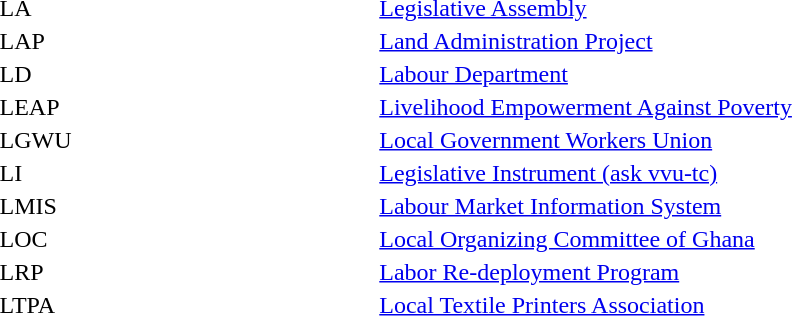<table width="100%" style="text-verticalalign:top">
<tr>
<td width="20%">LA</td>
<td width="40%"><a href='#'>Legislative Assembly</a></td>
<td width="40%"></td>
</tr>
<tr>
<td>LAP</td>
<td><a href='#'>Land Administration Project</a></td>
<td></td>
</tr>
<tr>
<td>LD</td>
<td><a href='#'>Labour Department</a></td>
<td></td>
</tr>
<tr>
<td>LEAP</td>
<td><a href='#'>Livelihood Empowerment Against Poverty</a></td>
<td></td>
</tr>
<tr>
<td>LGWU</td>
<td><a href='#'>Local Government Workers Union</a></td>
</tr>
<tr>
<td>LI</td>
<td><a href='#'>Legislative Instrument (ask vvu-tc)</a></td>
</tr>
<tr>
<td>LMIS</td>
<td><a href='#'>Labour Market Information System</a></td>
<td></td>
</tr>
<tr>
<td>LOC</td>
<td><a href='#'>Local Organizing Committee of Ghana</a></td>
<td></td>
</tr>
<tr>
<td>LRP</td>
<td><a href='#'>Labor Re-deployment Program</a></td>
<td></td>
</tr>
<tr>
<td>LTPA</td>
<td><a href='#'>Local Textile Printers Association</a></td>
<td></td>
</tr>
</table>
